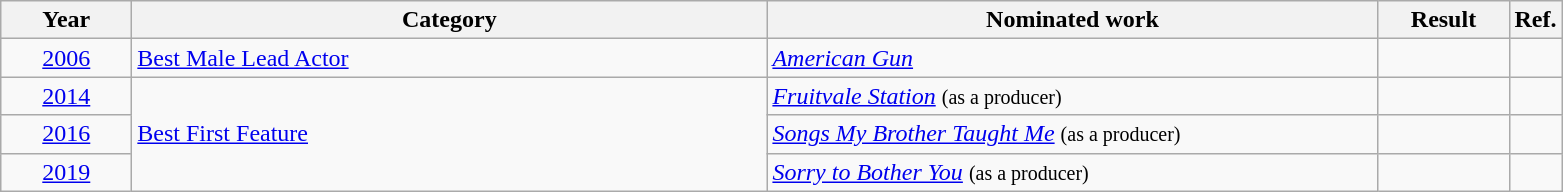<table class=wikitable>
<tr>
<th scope="col" style="width:5em;">Year</th>
<th scope="col" style="width:26em;">Category</th>
<th scope="col" style="width:25em;">Nominated work</th>
<th scope="col" style="width:5em;">Result</th>
<th>Ref.</th>
</tr>
<tr>
<td style="text-align:center;", rowspan="1"><a href='#'>2006</a></td>
<td><a href='#'>Best Male Lead Actor</a></td>
<td rowspan="1"><em><a href='#'>American Gun</a></em></td>
<td></td>
<td rowspan="1"></td>
</tr>
<tr>
<td style="text-align:center;", rowspan="1"><a href='#'>2014</a></td>
<td rowspan="3"><a href='#'>Best First Feature</a></td>
<td rowspan="1"><em><a href='#'>Fruitvale Station</a></em> <small>(as a producer)</small></td>
<td></td>
<td rowspan="1"></td>
</tr>
<tr>
<td style="text-align:center;", rowspan="1"><a href='#'>2016</a></td>
<td rowspan="1"><em><a href='#'>Songs My Brother Taught Me</a></em> <small>(as a producer)</small></td>
<td></td>
<td rowspan="1"></td>
</tr>
<tr>
<td style="text-align:center;", rowspan="1"><a href='#'>2019</a></td>
<td rowspan="1"><em><a href='#'>Sorry to Bother You</a></em> <small>(as a producer)</small></td>
<td></td>
<td rowspan="1"></td>
</tr>
</table>
